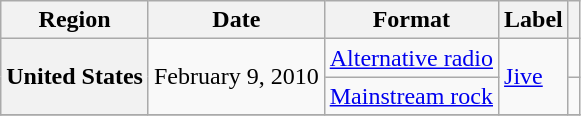<table class="wikitable plainrowheaders">
<tr>
<th scope="col">Region</th>
<th>Date</th>
<th>Format</th>
<th>Label</th>
<th></th>
</tr>
<tr>
<th scope="row" rowspan="2">United States</th>
<td rowspan="2">February 9, 2010</td>
<td><a href='#'>Alternative radio</a></td>
<td rowspan="2"><a href='#'>Jive</a></td>
<td align="center"></td>
</tr>
<tr>
<td><a href='#'>Mainstream rock</a></td>
<td align="center"></td>
</tr>
<tr>
</tr>
</table>
